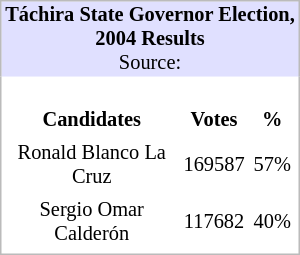<table cellpadding="1" border="0" style="float: right; margin: 0em 0em 1em 1em; width: 200px; border: 1px #bbbbbb solid; border-collapse: collapse; font-size: 85%;">
<tr align="center" bgcolor="#E0E0FF">
<td colspan="2" align="center"><strong>Táchira State Governor Election, 2004 Results</strong><br>Source:  </td>
</tr>
<tr align="center">
<td><br><table style="float:center; clear:center; text-align: center; font-size:100%; margin:1px;" cellpadding="3" cellspacing=0>
<tr>
<th>Candidates</th>
<th>Votes</th>
<th>%</th>
</tr>
<tr>
<td>Ronald Blanco La Cruz</td>
<td>169587</td>
<td>57%</td>
</tr>
<tr>
<td>Sergio Omar Calderón</td>
<td>117682</td>
<td>40%</td>
</tr>
</table>
</td>
</tr>
</table>
